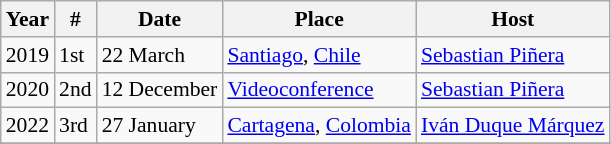<table class="wikitable" style="font-size: 90%;">
<tr>
<th>Year</th>
<th>#</th>
<th>Date</th>
<th>Place</th>
<th>Host</th>
</tr>
<tr>
<td>2019</td>
<td>1st</td>
<td>22 March</td>
<td><a href='#'>Santiago</a>, <a href='#'>Chile</a></td>
<td><a href='#'>Sebastian Piñera</a></td>
</tr>
<tr>
<td>2020</td>
<td>2nd</td>
<td>12 December</td>
<td><a href='#'>Videoconference</a></td>
<td><a href='#'>Sebastian Piñera</a></td>
</tr>
<tr>
<td>2022</td>
<td>3rd</td>
<td>27 January</td>
<td><a href='#'>Cartagena</a>, <a href='#'>Colombia</a></td>
<td><a href='#'>Iván Duque Márquez</a></td>
</tr>
<tr>
</tr>
</table>
